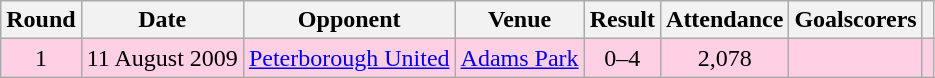<table class="wikitable" style="text-align:center;">
<tr>
<th>Round</th>
<th>Date</th>
<th>Opponent</th>
<th>Venue</th>
<th>Result</th>
<th>Attendance</th>
<th>Goalscorers</th>
<th></th>
</tr>
<tr style="background-color: #ffd0e3;">
<td>1</td>
<td>11 August 2009</td>
<td><a href='#'>Peterborough United</a></td>
<td><a href='#'>Adams Park</a></td>
<td>0–4</td>
<td>2,078</td>
<td></td>
<td></td>
</tr>
</table>
